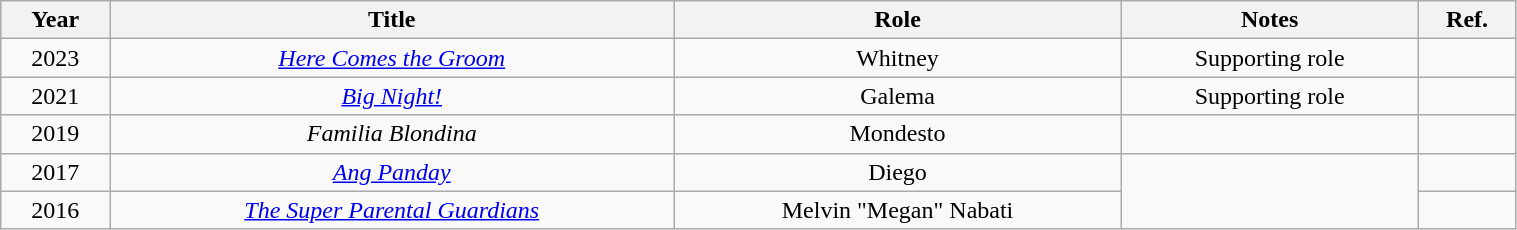<table class="wikitable" style="text-align:center" width=80%>
<tr>
<th>Year</th>
<th>Title</th>
<th>Role</th>
<th>Notes</th>
<th>Ref.</th>
</tr>
<tr>
<td>2023</td>
<td><em><a href='#'>Here Comes the Groom</a></em></td>
<td>Whitney</td>
<td>Supporting role</td>
<td></td>
</tr>
<tr>
<td>2021</td>
<td><em><a href='#'>Big Night!</a></em></td>
<td>Galema</td>
<td>Supporting role</td>
<td></td>
</tr>
<tr>
<td>2019</td>
<td><em>Familia Blondina</em></td>
<td>Mondesto</td>
<td></td>
<td></td>
</tr>
<tr>
<td>2017</td>
<td><em><a href='#'>Ang Panday</a></em></td>
<td>Diego</td>
<td rowspan="2"></td>
<td></td>
</tr>
<tr>
<td>2016</td>
<td><em><a href='#'>The Super Parental Guardians</a></em></td>
<td>Melvin "Megan" Nabati</td>
<td></td>
</tr>
</table>
